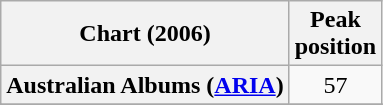<table class="wikitable sortable plainrowheaders" style="text-align:center">
<tr>
<th>Chart (2006)</th>
<th>Peak<br>position</th>
</tr>
<tr>
<th scope="row">Australian Albums (<a href='#'>ARIA</a>)</th>
<td>57</td>
</tr>
<tr>
</tr>
<tr>
</tr>
<tr>
</tr>
<tr>
</tr>
<tr>
</tr>
<tr>
</tr>
<tr>
</tr>
<tr>
</tr>
<tr>
</tr>
</table>
